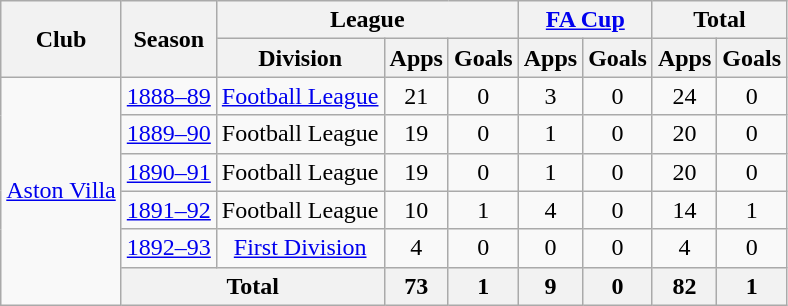<table class=wikitable style=text-align:center>
<tr>
<th rowspan=2>Club</th>
<th rowspan=2>Season</th>
<th colspan=3>League</th>
<th colspan=2><a href='#'>FA Cup</a></th>
<th colspan=2>Total</th>
</tr>
<tr>
<th>Division</th>
<th>Apps</th>
<th>Goals</th>
<th>Apps</th>
<th>Goals</th>
<th>Apps</th>
<th>Goals</th>
</tr>
<tr>
<td rowspan=6><a href='#'>Aston Villa</a></td>
<td><a href='#'>1888–89</a></td>
<td><a href='#'>Football League</a></td>
<td>21</td>
<td>0</td>
<td>3</td>
<td>0</td>
<td>24</td>
<td>0</td>
</tr>
<tr>
<td><a href='#'>1889–90</a></td>
<td>Football League</td>
<td>19</td>
<td>0</td>
<td>1</td>
<td>0</td>
<td>20</td>
<td>0</td>
</tr>
<tr>
<td><a href='#'>1890–91</a></td>
<td>Football League</td>
<td>19</td>
<td>0</td>
<td>1</td>
<td>0</td>
<td>20</td>
<td>0</td>
</tr>
<tr>
<td><a href='#'>1891–92</a></td>
<td>Football League</td>
<td>10</td>
<td>1</td>
<td>4</td>
<td>0</td>
<td>14</td>
<td>1</td>
</tr>
<tr>
<td><a href='#'>1892–93</a></td>
<td><a href='#'>First Division</a></td>
<td>4</td>
<td>0</td>
<td>0</td>
<td>0</td>
<td>4</td>
<td>0</td>
</tr>
<tr>
<th colspan="2">Total</th>
<th>73</th>
<th>1</th>
<th>9</th>
<th>0</th>
<th>82</th>
<th>1</th>
</tr>
</table>
